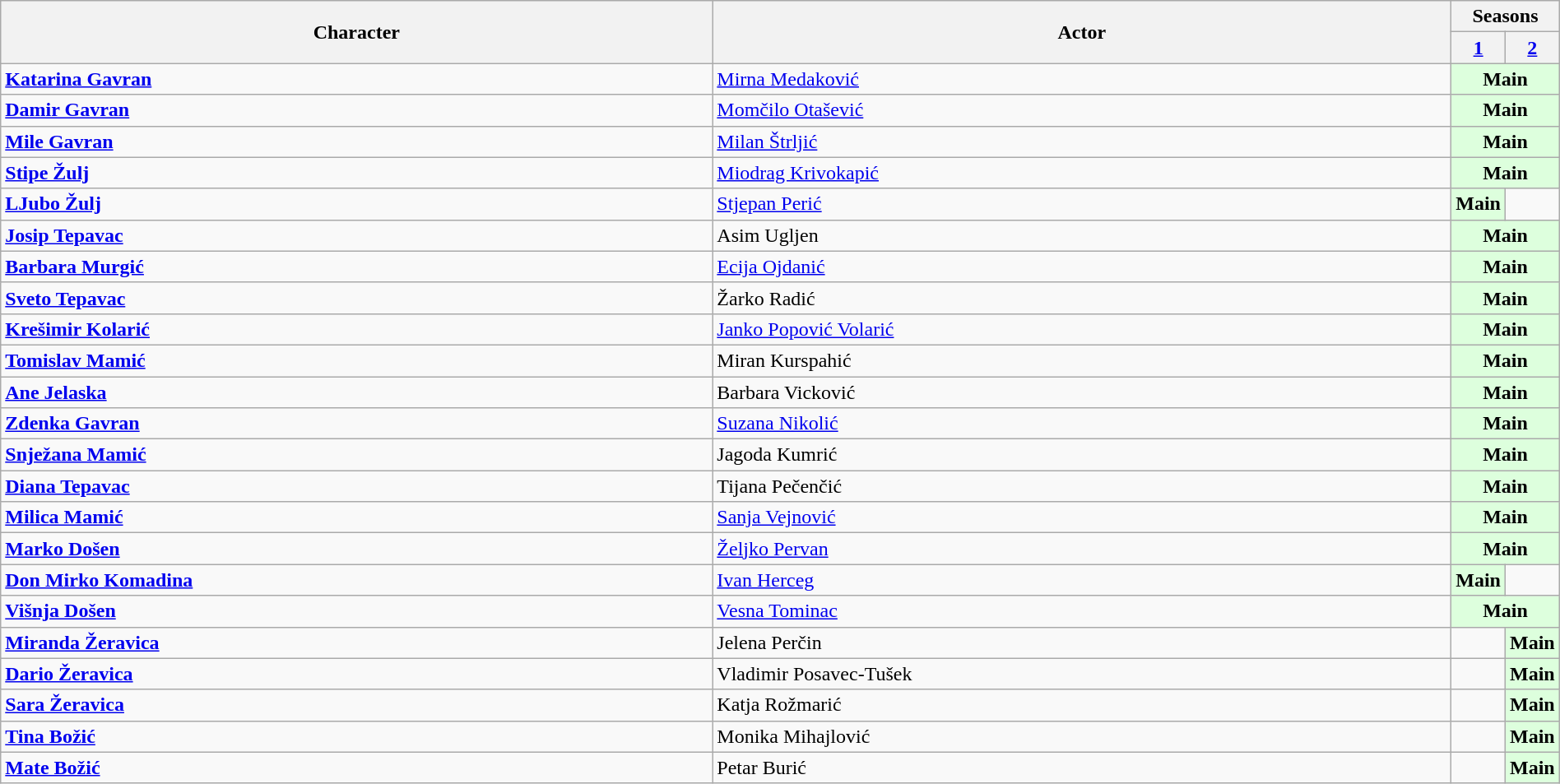<table class="wikitable" style="width:100%;">
<tr>
<th rowspan="2">Character</th>
<th rowspan="2">Actor</th>
<th colspan="2">Seasons</th>
</tr>
<tr>
<th style="width:3%;"><a href='#'>1</a></th>
<th style="width:3%;"><a href='#'>2</a></th>
</tr>
<tr>
<td><strong><a href='#'>Katarina Gavran</a></strong></td>
<td><a href='#'>Mirna Medaković</a></td>
<td colspan="2" style="background:#dfd; text-align:center;"><strong>Main</strong></td>
</tr>
<tr>
<td><strong><a href='#'>Damir Gavran</a></strong></td>
<td><a href='#'>Momčilo Otašević</a></td>
<td colspan="2" style="background:#dfd; text-align:center;"><strong>Main</strong></td>
</tr>
<tr>
<td><strong><a href='#'>Mile Gavran</a></strong></td>
<td><a href='#'>Milan Štrljić</a></td>
<td colspan="2" style="background:#dfd; text-align:center;"><strong>Main</strong></td>
</tr>
<tr>
<td><strong><a href='#'>Stipe Žulj</a></strong></td>
<td><a href='#'>Miodrag Krivokapić</a></td>
<td colspan="2" style="background:#dfd; text-align:center;"><strong>Main</strong></td>
</tr>
<tr>
<td><strong><a href='#'>LJubo Žulj</a></strong></td>
<td><a href='#'>Stjepan Perić</a></td>
<td style="background:#dfd; text-align:center;"><strong>Main</strong></td>
<td colspan="1"></td>
</tr>
<tr>
<td><strong><a href='#'>Josip Tepavac</a></strong></td>
<td>Asim Ugljen</td>
<td colspan="2" style="background:#dfd; text-align:center;"><strong>Main</strong></td>
</tr>
<tr>
<td><strong><a href='#'>Barbara Murgić</a></strong></td>
<td><a href='#'>Ecija Ojdanić</a></td>
<td colspan="2" style="background:#dfd; text-align:center;"><strong>Main</strong></td>
</tr>
<tr>
<td><strong><a href='#'>Sveto Tepavac</a></strong></td>
<td>Žarko Radić</td>
<td colspan="10" style="background:#dfd; text-align:center;"><strong>Main</strong></td>
</tr>
<tr>
<td><strong><a href='#'>Krešimir Kolarić</a></strong></td>
<td><a href='#'>Janko Popović Volarić</a></td>
<td colspan="2" style="background:#dfd; text-align:center;"><strong>Main</strong></td>
</tr>
<tr>
<td><strong><a href='#'>Tomislav Mamić</a></strong></td>
<td>Miran Kurspahić</td>
<td colspan="2" style="background:#dfd; text-align:center;"><strong>Main</strong></td>
</tr>
<tr>
<td><strong><a href='#'>Ane Jelaska</a></strong></td>
<td>Barbara Vicković</td>
<td colspan="2" style="background:#dfd; text-align:center;"><strong>Main</strong></td>
</tr>
<tr>
<td><strong><a href='#'>Zdenka Gavran</a></strong></td>
<td><a href='#'>Suzana Nikolić</a></td>
<td colspan="2" style="background:#dfd; text-align:center;"><strong>Main</strong></td>
</tr>
<tr>
<td><strong><a href='#'>Snježana Mamić</a></strong></td>
<td>Jagoda Kumrić</td>
<td colspan="2" style="background:#dfd; text-align:center;"><strong>Main</strong></td>
</tr>
<tr>
<td><strong><a href='#'>Diana Tepavac</a></strong></td>
<td>Tijana Pečenčić</td>
<td colspan="2" style="background:#dfd; text-align:center;"><strong>Main</strong></td>
</tr>
<tr>
<td><strong><a href='#'>Milica Mamić</a></strong></td>
<td><a href='#'>Sanja Vejnović</a></td>
<td colspan="2" style="background:#dfd; text-align:center;"><strong>Main</strong></td>
</tr>
<tr>
<td><strong><a href='#'>Marko Došen</a></strong></td>
<td><a href='#'>Željko Pervan</a></td>
<td colspan="2" style="background:#dfd; text-align:center;"><strong>Main</strong></td>
</tr>
<tr>
<td><strong><a href='#'>Don Mirko Komadina</a></strong></td>
<td><a href='#'>Ivan Herceg</a></td>
<td style="background:#dfd; text-align:center;"><strong>Main</strong></td>
<td colspan="1"></td>
</tr>
<tr>
<td><strong><a href='#'>Višnja Došen</a></strong></td>
<td><a href='#'>Vesna Tominac</a></td>
<td colspan="2" style="background:#dfd; text-align:center;"><strong>Main</strong></td>
</tr>
<tr>
<td><strong><a href='#'>Miranda Žeravica</a></strong></td>
<td>Jelena Perčin</td>
<td colspan="1"></td>
<td style="background:#dfd; text-align:center;"><strong>Main</strong></td>
</tr>
<tr>
<td><strong><a href='#'>Dario Žeravica</a></strong></td>
<td>Vladimir Posavec-Tušek</td>
<td colspan="1"></td>
<td style="background:#dfd; text-align:center;"><strong>Main</strong></td>
</tr>
<tr>
<td><strong><a href='#'>Sara Žeravica</a></strong></td>
<td>Katja Rožmarić</td>
<td colspan="1"></td>
<td style="background:#dfd; text-align:center;"><strong>Main</strong></td>
</tr>
<tr>
<td><strong><a href='#'>Tina Božić</a></strong></td>
<td>Monika Mihajlović</td>
<td colspan="1"></td>
<td style="background:#dfd; text-align:center;"><strong>Main</strong></td>
</tr>
<tr>
<td><strong><a href='#'>Mate Božić</a></strong></td>
<td>Petar Burić</td>
<td colspan="1"></td>
<td style="background:#dfd; text-align:center;"><strong>Main</strong></td>
</tr>
</table>
